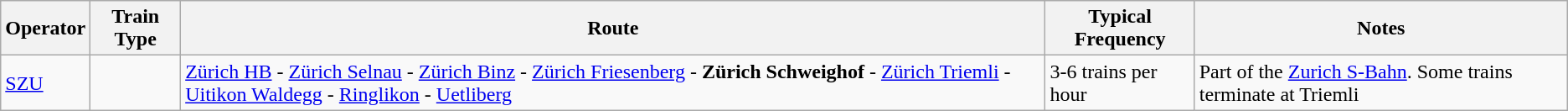<table class="wikitable vatop">
<tr>
<th>Operator</th>
<th>Train Type</th>
<th>Route</th>
<th>Typical Frequency</th>
<th>Notes</th>
</tr>
<tr>
<td><a href='#'>SZU</a></td>
<td></td>
<td><a href='#'>Zürich HB</a> - <a href='#'>Zürich Selnau</a> - <a href='#'>Zürich Binz</a> - <a href='#'>Zürich Friesenberg</a> - <strong>Zürich Schweighof</strong> - <a href='#'>Zürich Triemli</a> - <a href='#'>Uitikon Waldegg</a> - <a href='#'>Ringlikon</a> - <a href='#'>Uetliberg</a></td>
<td>3-6 trains per hour</td>
<td>Part of the <a href='#'>Zurich S-Bahn</a>. Some trains terminate at Triemli</td>
</tr>
</table>
